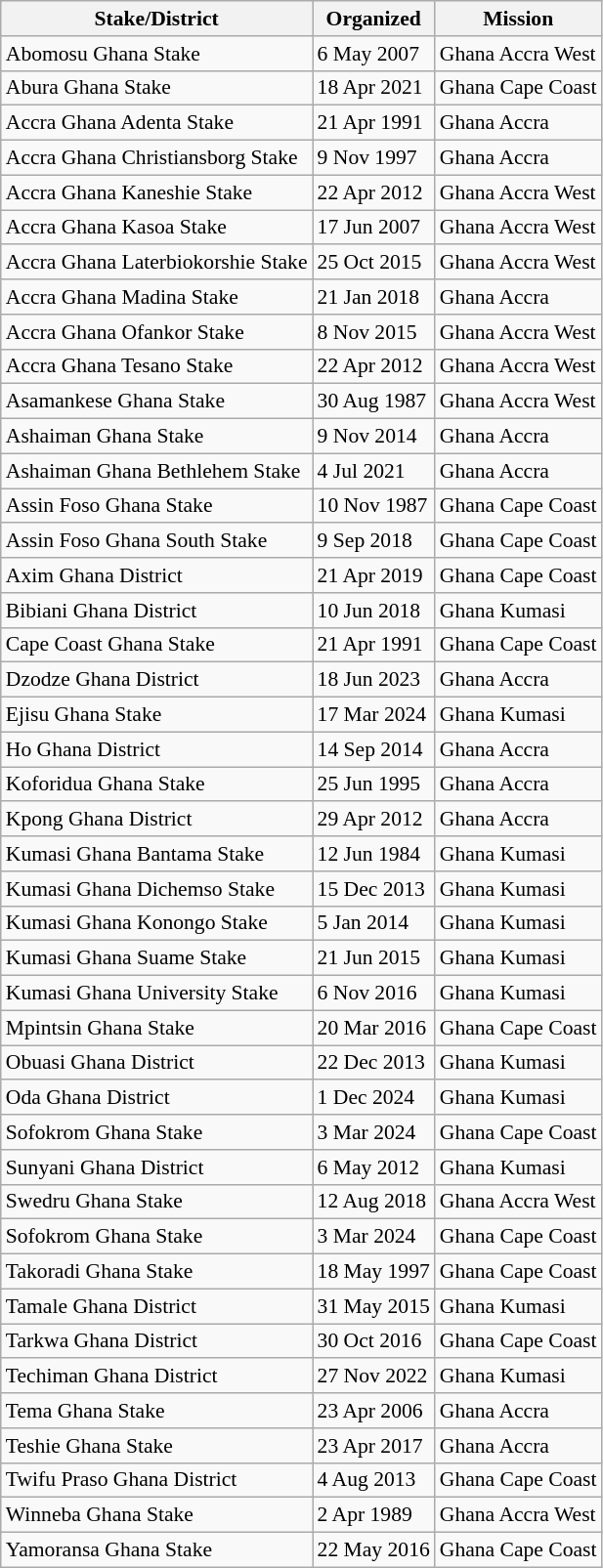<table class="wikitable sortable mw-collapsible mw-collapsed" style="font-size:90%">
<tr>
<th>Stake/District</th>
<th data-sort-type=date>Organized</th>
<th>Mission</th>
</tr>
<tr>
<td>Abomosu Ghana Stake</td>
<td>6 May 2007</td>
<td>Ghana Accra West</td>
</tr>
<tr>
<td>Abura Ghana Stake</td>
<td>18 Apr 2021</td>
<td>Ghana Cape Coast</td>
</tr>
<tr>
<td>Accra Ghana Adenta Stake</td>
<td>21 Apr 1991</td>
<td>Ghana Accra</td>
</tr>
<tr>
<td>Accra Ghana Christiansborg Stake</td>
<td>9 Nov 1997</td>
<td>Ghana Accra</td>
</tr>
<tr>
<td>Accra Ghana Kaneshie Stake</td>
<td>22 Apr 2012</td>
<td>Ghana Accra West</td>
</tr>
<tr>
<td>Accra Ghana Kasoa Stake</td>
<td>17 Jun 2007</td>
<td>Ghana Accra West</td>
</tr>
<tr>
<td>Accra Ghana Laterbiokorshie Stake</td>
<td>25 Oct 2015</td>
<td>Ghana Accra West</td>
</tr>
<tr>
<td>Accra Ghana Madina Stake</td>
<td>21 Jan 2018</td>
<td>Ghana Accra</td>
</tr>
<tr>
<td>Accra Ghana Ofankor Stake</td>
<td>8 Nov 2015</td>
<td>Ghana Accra West</td>
</tr>
<tr>
<td>Accra Ghana Tesano Stake</td>
<td>22 Apr 2012</td>
<td>Ghana Accra West</td>
</tr>
<tr>
<td>Asamankese Ghana Stake</td>
<td>30 Aug 1987</td>
<td>Ghana Accra West</td>
</tr>
<tr>
<td>Ashaiman Ghana Stake</td>
<td>9 Nov 2014</td>
<td>Ghana Accra</td>
</tr>
<tr>
<td>Ashaiman Ghana Bethlehem Stake</td>
<td>4 Jul 2021</td>
<td>Ghana Accra</td>
</tr>
<tr>
<td>Assin Foso Ghana Stake</td>
<td>10 Nov 1987</td>
<td>Ghana Cape Coast</td>
</tr>
<tr>
<td>Assin Foso Ghana South Stake</td>
<td>9 Sep 2018</td>
<td>Ghana Cape Coast</td>
</tr>
<tr>
<td>Axim Ghana District</td>
<td>21 Apr 2019</td>
<td>Ghana Cape Coast</td>
</tr>
<tr>
<td>Bibiani Ghana District</td>
<td>10 Jun 2018</td>
<td>Ghana Kumasi</td>
</tr>
<tr>
<td>Cape Coast Ghana Stake</td>
<td>21 Apr 1991</td>
<td>Ghana Cape Coast</td>
</tr>
<tr>
<td>Dzodze Ghana District</td>
<td>18 Jun 2023</td>
<td>Ghana Accra</td>
</tr>
<tr>
<td>Ejisu Ghana Stake</td>
<td>17 Mar 2024</td>
<td>Ghana Kumasi</td>
</tr>
<tr>
<td>Ho Ghana District</td>
<td>14 Sep 2014</td>
<td>Ghana Accra</td>
</tr>
<tr>
<td>Koforidua Ghana Stake</td>
<td>25 Jun 1995</td>
<td>Ghana Accra</td>
</tr>
<tr>
<td>Kpong Ghana District</td>
<td>29 Apr 2012</td>
<td>Ghana Accra</td>
</tr>
<tr>
<td>Kumasi Ghana Bantama Stake</td>
<td>12 Jun 1984</td>
<td>Ghana Kumasi</td>
</tr>
<tr>
<td>Kumasi Ghana Dichemso Stake</td>
<td>15 Dec 2013</td>
<td>Ghana Kumasi</td>
</tr>
<tr>
<td>Kumasi Ghana Konongo Stake</td>
<td>5 Jan 2014</td>
<td>Ghana Kumasi</td>
</tr>
<tr>
<td>Kumasi Ghana Suame Stake</td>
<td>21 Jun 2015</td>
<td>Ghana Kumasi</td>
</tr>
<tr>
<td>Kumasi Ghana University Stake</td>
<td>6 Nov 2016</td>
<td>Ghana Kumasi</td>
</tr>
<tr>
<td>Mpintsin Ghana Stake</td>
<td>20 Mar 2016</td>
<td>Ghana Cape Coast</td>
</tr>
<tr>
<td>Obuasi Ghana District</td>
<td>22 Dec 2013</td>
<td>Ghana Kumasi</td>
</tr>
<tr>
<td>Oda Ghana District</td>
<td>1 Dec 2024</td>
<td>Ghana Kumasi</td>
</tr>
<tr>
<td>Sofokrom Ghana Stake</td>
<td>3 Mar 2024</td>
<td>Ghana Cape Coast</td>
</tr>
<tr>
<td>Sunyani Ghana District</td>
<td>6 May 2012</td>
<td>Ghana Kumasi</td>
</tr>
<tr>
<td>Swedru Ghana Stake</td>
<td>12 Aug 2018</td>
<td>Ghana Accra West</td>
</tr>
<tr>
<td>Sofokrom Ghana Stake</td>
<td>3 Mar 2024</td>
<td>Ghana Cape Coast</td>
</tr>
<tr>
<td>Takoradi Ghana Stake</td>
<td>18 May 1997</td>
<td>Ghana Cape Coast</td>
</tr>
<tr>
<td>Tamale Ghana District</td>
<td>31 May 2015</td>
<td>Ghana Kumasi</td>
</tr>
<tr>
<td>Tarkwa Ghana District</td>
<td>30 Oct 2016</td>
<td>Ghana Cape Coast</td>
</tr>
<tr>
<td>Techiman Ghana District</td>
<td>27 Nov 2022</td>
<td>Ghana Kumasi</td>
</tr>
<tr>
<td>Tema Ghana Stake</td>
<td>23 Apr 2006</td>
<td>Ghana Accra</td>
</tr>
<tr>
<td>Teshie Ghana Stake</td>
<td>23 Apr 2017</td>
<td>Ghana Accra</td>
</tr>
<tr>
<td>Twifu Praso Ghana District</td>
<td>4 Aug 2013</td>
<td>Ghana Cape Coast</td>
</tr>
<tr>
<td>Winneba Ghana Stake</td>
<td>2 Apr 1989</td>
<td>Ghana Accra West</td>
</tr>
<tr>
<td>Yamoransa Ghana Stake</td>
<td>22 May 2016</td>
<td>Ghana Cape Coast</td>
</tr>
</table>
